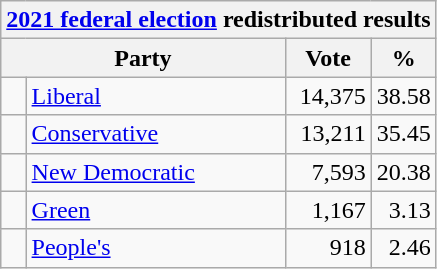<table class="wikitable">
<tr>
<th colspan="4"><a href='#'>2021 federal election</a> redistributed results</th>
</tr>
<tr>
<th bgcolor="#DDDDFF" width="130px" colspan="2">Party</th>
<th bgcolor="#DDDDFF" width="50px">Vote</th>
<th bgcolor="#DDDDFF" width="30px">%</th>
</tr>
<tr>
<td> </td>
<td><a href='#'>Liberal</a></td>
<td align=right>14,375</td>
<td align=right>38.58</td>
</tr>
<tr>
<td> </td>
<td><a href='#'>Conservative</a></td>
<td align=right>13,211</td>
<td align=right>35.45</td>
</tr>
<tr>
<td> </td>
<td><a href='#'>New Democratic</a></td>
<td align=right>7,593</td>
<td align=right>20.38</td>
</tr>
<tr>
<td> </td>
<td><a href='#'>Green</a></td>
<td align=right>1,167</td>
<td align=right>3.13</td>
</tr>
<tr>
<td> </td>
<td><a href='#'>People's</a></td>
<td align=right>918</td>
<td align=right>2.46</td>
</tr>
</table>
